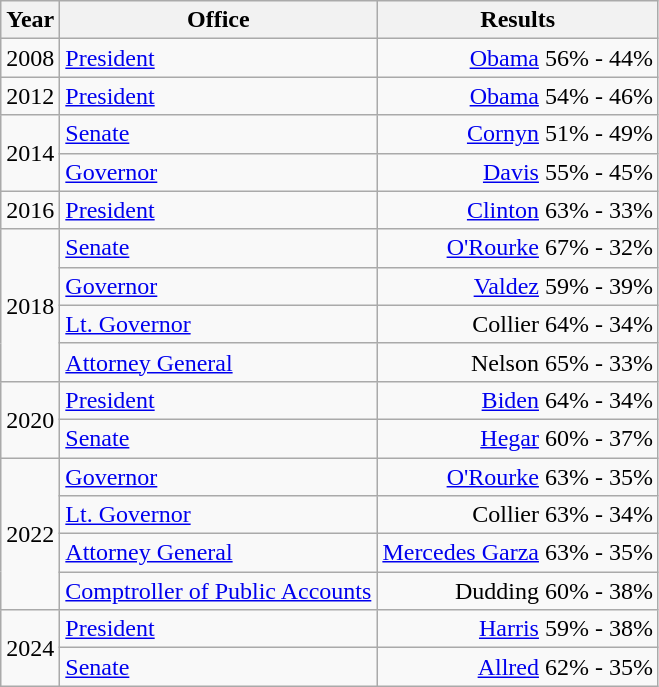<table class=wikitable>
<tr>
<th>Year</th>
<th>Office</th>
<th>Results</th>
</tr>
<tr>
<td>2008</td>
<td><a href='#'>President</a></td>
<td align="right" ><a href='#'>Obama</a> 56% - 44%</td>
</tr>
<tr>
<td>2012</td>
<td><a href='#'>President</a></td>
<td align="right" ><a href='#'>Obama</a> 54% - 46%</td>
</tr>
<tr>
<td rowspan=2>2014</td>
<td><a href='#'>Senate</a></td>
<td align="right" ><a href='#'>Cornyn</a> 51% - 49%</td>
</tr>
<tr>
<td><a href='#'>Governor</a></td>
<td align="right" ><a href='#'>Davis</a> 55% - 45%</td>
</tr>
<tr>
<td>2016</td>
<td><a href='#'>President</a></td>
<td align="right" ><a href='#'>Clinton</a> 63% - 33%</td>
</tr>
<tr>
<td rowspan=4>2018</td>
<td><a href='#'>Senate</a></td>
<td align="right" ><a href='#'>O'Rourke</a> 67% - 32%</td>
</tr>
<tr>
<td><a href='#'>Governor</a></td>
<td align="right" ><a href='#'>Valdez</a> 59% - 39%</td>
</tr>
<tr>
<td><a href='#'>Lt. Governor</a></td>
<td align="right" >Collier 64% - 34%</td>
</tr>
<tr>
<td><a href='#'>Attorney General</a></td>
<td align="right" >Nelson 65% - 33%</td>
</tr>
<tr>
<td rowspan=2>2020</td>
<td><a href='#'>President</a></td>
<td align="right" ><a href='#'>Biden</a> 64% - 34%</td>
</tr>
<tr>
<td><a href='#'>Senate</a></td>
<td align="right" ><a href='#'>Hegar</a> 60% - 37%</td>
</tr>
<tr>
<td rowspan=4>2022</td>
<td><a href='#'>Governor</a></td>
<td align="right" ><a href='#'>O'Rourke</a> 63% - 35%</td>
</tr>
<tr>
<td><a href='#'>Lt. Governor</a></td>
<td align="right" >Collier 63% - 34%</td>
</tr>
<tr>
<td><a href='#'>Attorney General</a></td>
<td align="right" ><a href='#'>Mercedes Garza</a> 63% - 35%</td>
</tr>
<tr>
<td><a href='#'>Comptroller of Public Accounts</a></td>
<td align="right" >Dudding 60% - 38%</td>
</tr>
<tr>
<td rowspan=2>2024</td>
<td><a href='#'>President</a></td>
<td align="right" ><a href='#'>Harris</a> 59% - 38%</td>
</tr>
<tr>
<td><a href='#'>Senate</a></td>
<td align="right" ><a href='#'>Allred</a> 62% - 35%</td>
</tr>
</table>
